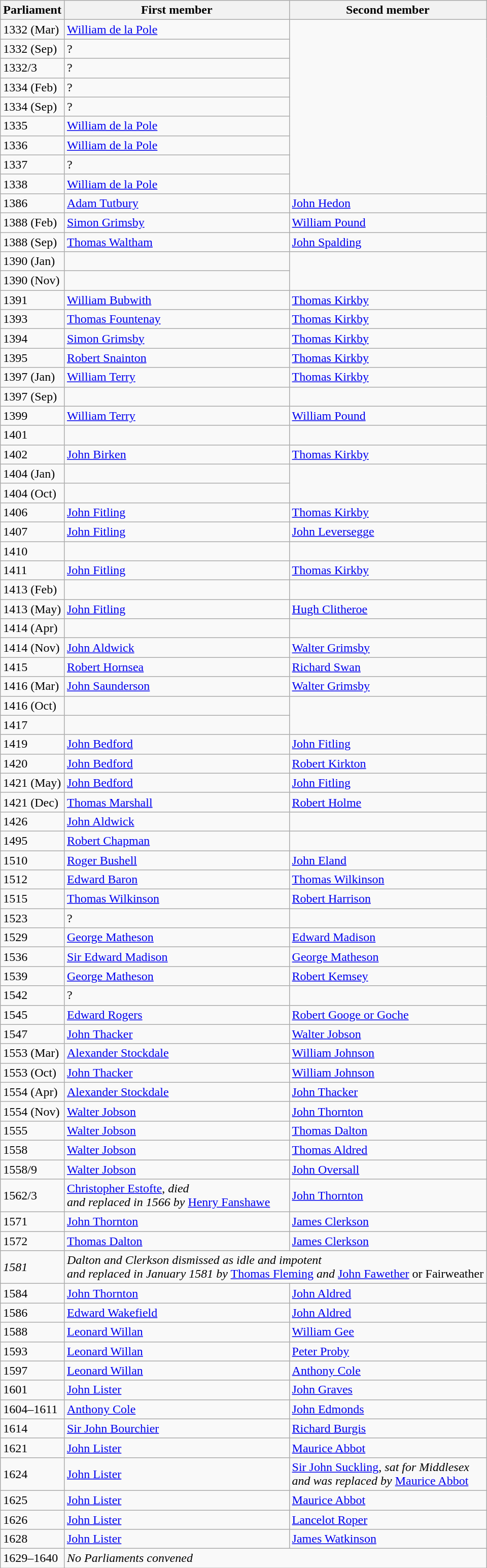<table class="wikitable">
<tr>
<th>Parliament</th>
<th>First member</th>
<th>Second member</th>
</tr>
<tr>
<td>1332 (Mar)</td>
<td><a href='#'>William de la Pole</a></td>
</tr>
<tr>
<td>1332 (Sep)</td>
<td>?</td>
</tr>
<tr>
<td>1332/3</td>
<td>?</td>
</tr>
<tr>
<td>1334 (Feb)</td>
<td>?</td>
</tr>
<tr>
<td>1334 (Sep)</td>
<td>?</td>
</tr>
<tr>
<td>1335</td>
<td><a href='#'>William de la Pole</a></td>
</tr>
<tr>
<td>1336</td>
<td><a href='#'>William de la Pole</a></td>
</tr>
<tr>
<td>1337</td>
<td>?</td>
</tr>
<tr>
<td>1338</td>
<td><a href='#'>William de la Pole</a></td>
</tr>
<tr>
<td>1386</td>
<td><a href='#'>Adam Tutbury</a></td>
<td><a href='#'>John Hedon</a></td>
</tr>
<tr>
<td>1388 (Feb)</td>
<td><a href='#'>Simon Grimsby</a></td>
<td><a href='#'>William Pound</a></td>
</tr>
<tr>
<td>1388 (Sep)</td>
<td><a href='#'>Thomas Waltham</a></td>
<td><a href='#'>John Spalding</a></td>
</tr>
<tr>
<td>1390 (Jan)</td>
<td></td>
</tr>
<tr>
<td>1390 (Nov)</td>
<td></td>
</tr>
<tr>
<td>1391</td>
<td><a href='#'>William Bubwith</a></td>
<td><a href='#'>Thomas Kirkby</a></td>
</tr>
<tr>
<td>1393</td>
<td><a href='#'>Thomas Fountenay</a></td>
<td><a href='#'>Thomas Kirkby</a></td>
</tr>
<tr>
<td>1394</td>
<td><a href='#'>Simon Grimsby</a></td>
<td><a href='#'>Thomas Kirkby</a></td>
</tr>
<tr>
<td>1395</td>
<td><a href='#'>Robert Snainton</a></td>
<td><a href='#'>Thomas Kirkby</a></td>
</tr>
<tr>
<td>1397 (Jan)</td>
<td><a href='#'>William Terry</a></td>
<td><a href='#'>Thomas Kirkby</a></td>
</tr>
<tr>
<td>1397 (Sep)</td>
<td></td>
</tr>
<tr>
<td>1399</td>
<td><a href='#'>William Terry</a></td>
<td><a href='#'>William Pound</a></td>
</tr>
<tr>
<td>1401</td>
<td></td>
</tr>
<tr>
<td>1402</td>
<td><a href='#'>John Birken</a></td>
<td><a href='#'>Thomas Kirkby</a></td>
</tr>
<tr>
<td>1404 (Jan)</td>
<td></td>
</tr>
<tr>
<td>1404 (Oct)</td>
<td></td>
</tr>
<tr>
<td>1406</td>
<td><a href='#'>John Fitling</a></td>
<td><a href='#'>Thomas Kirkby</a></td>
</tr>
<tr>
<td>1407</td>
<td><a href='#'>John Fitling</a></td>
<td><a href='#'>John Leversegge</a></td>
</tr>
<tr>
<td>1410</td>
<td></td>
</tr>
<tr>
<td>1411</td>
<td><a href='#'>John Fitling</a></td>
<td><a href='#'>Thomas Kirkby</a></td>
</tr>
<tr>
<td>1413 (Feb)</td>
<td></td>
</tr>
<tr>
<td>1413 (May)</td>
<td><a href='#'>John Fitling</a></td>
<td><a href='#'>Hugh Clitheroe</a></td>
</tr>
<tr>
<td>1414 (Apr)</td>
<td></td>
</tr>
<tr>
<td>1414 (Nov)</td>
<td><a href='#'>John Aldwick</a></td>
<td><a href='#'>Walter Grimsby</a></td>
</tr>
<tr>
<td>1415</td>
<td><a href='#'>Robert Hornsea</a></td>
<td><a href='#'>Richard Swan</a></td>
</tr>
<tr>
<td>1416 (Mar)</td>
<td><a href='#'>John Saunderson</a></td>
<td><a href='#'>Walter Grimsby</a></td>
</tr>
<tr>
<td>1416 (Oct)</td>
<td></td>
</tr>
<tr>
<td>1417</td>
<td></td>
</tr>
<tr>
<td>1419</td>
<td><a href='#'>John Bedford</a></td>
<td><a href='#'>John Fitling</a></td>
</tr>
<tr>
<td>1420</td>
<td><a href='#'>John Bedford</a></td>
<td><a href='#'>Robert Kirkton</a></td>
</tr>
<tr>
<td>1421 (May)</td>
<td><a href='#'>John Bedford</a></td>
<td><a href='#'>John Fitling</a></td>
</tr>
<tr>
<td>1421 (Dec)</td>
<td><a href='#'>Thomas Marshall</a></td>
<td><a href='#'>Robert Holme</a></td>
</tr>
<tr>
<td>1426</td>
<td><a href='#'>John Aldwick</a></td>
<td></td>
</tr>
<tr>
<td>1495</td>
<td><a href='#'>Robert Chapman</a></td>
<td></td>
</tr>
<tr>
<td>1510</td>
<td><a href='#'>Roger Bushell</a></td>
<td><a href='#'>John Eland</a></td>
</tr>
<tr>
<td>1512</td>
<td><a href='#'>Edward Baron</a></td>
<td><a href='#'>Thomas Wilkinson</a></td>
</tr>
<tr>
<td>1515</td>
<td><a href='#'>Thomas Wilkinson</a></td>
<td><a href='#'>Robert Harrison</a></td>
</tr>
<tr>
<td>1523</td>
<td>?</td>
</tr>
<tr>
<td>1529</td>
<td><a href='#'>George Matheson</a></td>
<td><a href='#'>Edward Madison</a></td>
</tr>
<tr>
<td>1536</td>
<td><a href='#'>Sir Edward Madison</a></td>
<td><a href='#'>George Matheson</a></td>
</tr>
<tr>
<td>1539</td>
<td><a href='#'>George Matheson</a></td>
<td><a href='#'>Robert Kemsey</a></td>
</tr>
<tr>
<td>1542</td>
<td>?</td>
</tr>
<tr>
<td>1545</td>
<td><a href='#'>Edward Rogers</a></td>
<td><a href='#'>Robert Googe or Goche</a></td>
</tr>
<tr>
<td>1547</td>
<td><a href='#'>John Thacker</a></td>
<td><a href='#'>Walter Jobson</a></td>
</tr>
<tr>
<td>1553 (Mar)</td>
<td><a href='#'>Alexander Stockdale</a></td>
<td><a href='#'>William Johnson</a></td>
</tr>
<tr>
<td>1553 (Oct)</td>
<td><a href='#'>John Thacker</a></td>
<td><a href='#'>William Johnson</a></td>
</tr>
<tr>
<td>1554 (Apr)</td>
<td><a href='#'>Alexander Stockdale</a></td>
<td><a href='#'>John Thacker</a></td>
</tr>
<tr>
<td>1554 (Nov)</td>
<td><a href='#'>Walter Jobson</a></td>
<td><a href='#'>John Thornton</a></td>
</tr>
<tr>
<td>1555</td>
<td><a href='#'>Walter Jobson</a></td>
<td><a href='#'>Thomas Dalton</a></td>
</tr>
<tr>
<td>1558</td>
<td><a href='#'>Walter Jobson</a></td>
<td><a href='#'>Thomas Aldred</a></td>
</tr>
<tr>
<td>1558/9</td>
<td><a href='#'>Walter Jobson</a></td>
<td><a href='#'>John Oversall</a></td>
</tr>
<tr>
<td>1562/3</td>
<td><a href='#'>Christopher Estofte</a>, <em>died <br> and replaced in 1566 by</em> <a href='#'>Henry Fanshawe</a></td>
<td><a href='#'>John Thornton</a></td>
</tr>
<tr>
<td>1571</td>
<td><a href='#'>John Thornton</a></td>
<td><a href='#'>James Clerkson</a></td>
</tr>
<tr>
<td>1572</td>
<td><a href='#'>Thomas Dalton</a></td>
<td><a href='#'>James Clerkson</a></td>
</tr>
<tr>
<td><em>1581</em></td>
<td colspan = "2"><em>Dalton and Clerkson dismissed as idle and impotent <br> and replaced in January 1581 by</em> <a href='#'>Thomas Fleming</a> <em>and</em>  <a href='#'>John Fawether</a> or Fairweather</td>
</tr>
<tr>
<td>1584</td>
<td><a href='#'>John Thornton</a></td>
<td><a href='#'>John Aldred</a></td>
</tr>
<tr>
<td>1586</td>
<td><a href='#'>Edward Wakefield</a></td>
<td><a href='#'>John Aldred</a></td>
</tr>
<tr>
<td>1588</td>
<td><a href='#'>Leonard Willan</a></td>
<td><a href='#'>William Gee</a></td>
</tr>
<tr>
<td>1593</td>
<td><a href='#'>Leonard Willan</a></td>
<td><a href='#'>Peter Proby</a></td>
</tr>
<tr>
<td>1597</td>
<td><a href='#'>Leonard Willan</a></td>
<td><a href='#'>Anthony Cole</a></td>
</tr>
<tr>
<td>1601</td>
<td><a href='#'>John Lister</a></td>
<td><a href='#'>John Graves</a></td>
</tr>
<tr>
<td>1604–1611</td>
<td><a href='#'>Anthony Cole</a></td>
<td><a href='#'>John Edmonds</a></td>
</tr>
<tr>
<td>1614</td>
<td><a href='#'>Sir John Bourchier</a></td>
<td><a href='#'>Richard Burgis</a></td>
</tr>
<tr>
<td>1621</td>
<td><a href='#'>John Lister</a></td>
<td><a href='#'>Maurice Abbot</a></td>
</tr>
<tr>
<td>1624</td>
<td><a href='#'>John Lister</a></td>
<td><a href='#'>Sir John Suckling</a>, <em>sat for Middlesex <br> and was replaced by</em> <a href='#'>Maurice Abbot</a></td>
</tr>
<tr>
<td>1625</td>
<td><a href='#'>John Lister</a></td>
<td><a href='#'>Maurice Abbot</a></td>
</tr>
<tr>
<td>1626</td>
<td><a href='#'>John Lister</a></td>
<td><a href='#'>Lancelot Roper</a></td>
</tr>
<tr>
<td>1628</td>
<td><a href='#'>John Lister</a></td>
<td><a href='#'>James Watkinson</a></td>
</tr>
<tr>
<td>1629–1640</td>
<td colspan="2"><em>No Parliaments convened</em></td>
</tr>
</table>
